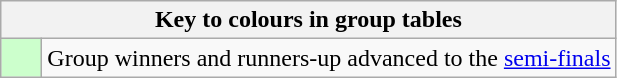<table class="wikitable" style="text-align: center;">
<tr>
<th colspan=2>Key to colours in group tables</th>
</tr>
<tr>
<td bgcolor=#ccffcc style="width: 20px;"></td>
<td align=left>Group winners and runners-up advanced to the <a href='#'>semi-finals</a></td>
</tr>
</table>
